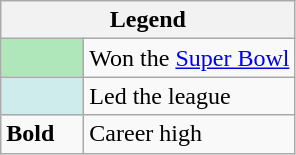<table class="wikitable mw-collapsible mw-collapsed">
<tr>
<th colspan="2">Legend</th>
</tr>
<tr>
<td style="background:#afe6ba; width:3em;"></td>
<td>Won the <a href='#'>Super Bowl</a></td>
</tr>
<tr>
<td style="background:#cfecec; width:3em;"></td>
<td>Led the league</td>
</tr>
<tr>
<td><strong>Bold</strong></td>
<td>Career high</td>
</tr>
</table>
